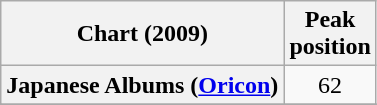<table class="wikitable sortable plainrowheaders">
<tr>
<th scope="col">Chart (2009)</th>
<th scope="col">Peak<br>position</th>
</tr>
<tr>
<th scope="row">Japanese Albums (<a href='#'>Oricon</a>)</th>
<td style="text-align:center;">62</td>
</tr>
<tr>
</tr>
<tr>
</tr>
<tr>
</tr>
<tr>
</tr>
</table>
